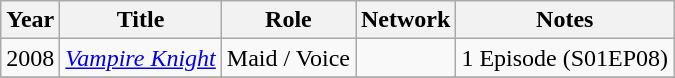<table class="wikitable sortable">
<tr>
<th>Year</th>
<th>Title</th>
<th>Role</th>
<th>Network</th>
<th class="unsortable">Notes</th>
</tr>
<tr>
<td>2008</td>
<td><em><a href='#'>Vampire Knight</a></em></td>
<td>Maid / Voice</td>
<td></td>
<td>1 Episode (S01EP08)</td>
</tr>
<tr>
</tr>
</table>
